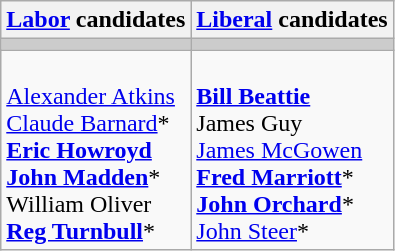<table class="wikitable">
<tr>
<th><a href='#'>Labor</a> candidates</th>
<th><a href='#'>Liberal</a> candidates</th>
</tr>
<tr bgcolor="#cccccc">
<td></td>
<td></td>
</tr>
<tr>
<td><br><a href='#'>Alexander Atkins</a><br>
<a href='#'>Claude Barnard</a>*<br>
<strong><a href='#'>Eric Howroyd</a></strong><br>
<strong><a href='#'>John Madden</a></strong>*<br>
William Oliver<br>
<strong><a href='#'>Reg Turnbull</a></strong>*</td>
<td><br><strong><a href='#'>Bill Beattie</a></strong><br>
James Guy<br>
<a href='#'>James McGowen</a><br>
<strong><a href='#'>Fred Marriott</a></strong>*<br>
<strong><a href='#'>John Orchard</a></strong>*<br>
<a href='#'>John Steer</a>*</td>
</tr>
</table>
